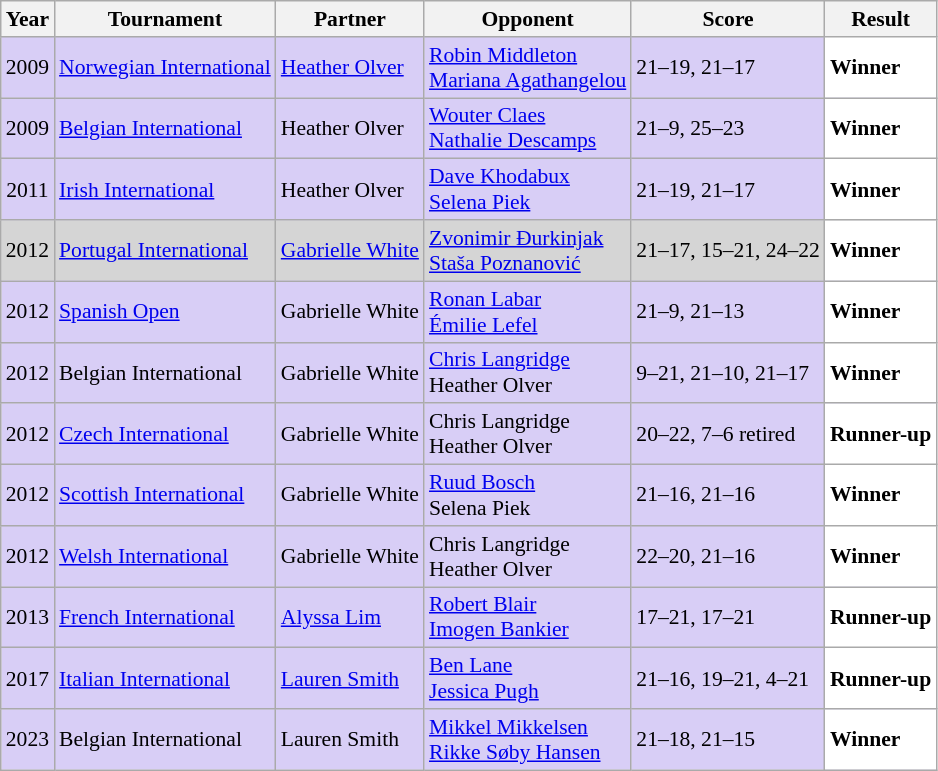<table class="sortable wikitable" style="font-size: 90%;">
<tr>
<th>Year</th>
<th>Tournament</th>
<th>Partner</th>
<th>Opponent</th>
<th>Score</th>
<th>Result</th>
</tr>
<tr style="background:#D8CEF6">
<td align="center">2009</td>
<td align="left"><a href='#'>Norwegian International</a></td>
<td align="left"> <a href='#'>Heather Olver</a></td>
<td align="left"> <a href='#'>Robin Middleton</a><br> <a href='#'>Mariana Agathangelou</a></td>
<td align="left">21–19, 21–17</td>
<td style="text-align:left; background:white"> <strong>Winner</strong></td>
</tr>
<tr style="background:#D8CEF6">
<td align="center">2009</td>
<td align="left"><a href='#'>Belgian International</a></td>
<td align="left"> Heather Olver</td>
<td align="left"> <a href='#'>Wouter Claes</a><br> <a href='#'>Nathalie Descamps</a></td>
<td align="left">21–9, 25–23</td>
<td style="text-align:left; background:white"> <strong>Winner</strong></td>
</tr>
<tr style="background:#D8CEF6">
<td align="center">2011</td>
<td align="left"><a href='#'>Irish International</a></td>
<td align="left"> Heather Olver</td>
<td align="left"> <a href='#'>Dave Khodabux</a><br> <a href='#'>Selena Piek</a></td>
<td align="left">21–19, 21–17</td>
<td style="text-align:left; background:white"> <strong>Winner</strong></td>
</tr>
<tr style="background:#D5D5D5">
<td align="center">2012</td>
<td align="left"><a href='#'>Portugal International</a></td>
<td align="left"> <a href='#'>Gabrielle White</a></td>
<td align="left"> <a href='#'>Zvonimir Đurkinjak</a><br> <a href='#'>Staša Poznanović</a></td>
<td align="left">21–17, 15–21, 24–22</td>
<td style="text-align:left; background:white"> <strong>Winner</strong></td>
</tr>
<tr style="background:#D8CEF6">
<td align="center">2012</td>
<td align="left"><a href='#'>Spanish Open</a></td>
<td align="left"> Gabrielle White</td>
<td align="left"> <a href='#'>Ronan Labar</a><br> <a href='#'>Émilie Lefel</a></td>
<td align="left">21–9, 21–13</td>
<td style="text-align:left; background:white"> <strong>Winner</strong></td>
</tr>
<tr style="background:#D8CEF6">
<td align="center">2012</td>
<td align="left">Belgian International</td>
<td align="left"> Gabrielle White</td>
<td align="left"> <a href='#'>Chris Langridge</a><br> Heather Olver</td>
<td align="left">9–21, 21–10, 21–17</td>
<td style="text-align:left; background:white"> <strong>Winner</strong></td>
</tr>
<tr style="background:#D8CEF6">
<td align="center">2012</td>
<td align="left"><a href='#'>Czech International</a></td>
<td align="left"> Gabrielle White</td>
<td align="left"> Chris Langridge<br> Heather Olver</td>
<td align="left">20–22, 7–6 retired</td>
<td style="text-align:left; background:white"> <strong>Runner-up</strong></td>
</tr>
<tr style="background:#D8CEF6">
<td align="center">2012</td>
<td align="left"><a href='#'>Scottish International</a></td>
<td align="left"> Gabrielle White</td>
<td align="left"> <a href='#'>Ruud Bosch</a><br> Selena Piek</td>
<td align="left">21–16, 21–16</td>
<td style="text-align:left; background:white"> <strong>Winner</strong></td>
</tr>
<tr style="background:#D8CEF6">
<td align="center">2012</td>
<td align="left"><a href='#'>Welsh International</a></td>
<td align="left"> Gabrielle White</td>
<td align="left"> Chris Langridge<br> Heather Olver</td>
<td align="left">22–20, 21–16</td>
<td style="text-align:left; background:white"> <strong>Winner</strong></td>
</tr>
<tr style="background:#D8CEF6">
<td align="center">2013</td>
<td align="left"><a href='#'>French International</a></td>
<td align="left"> <a href='#'>Alyssa Lim</a></td>
<td align="left"> <a href='#'>Robert Blair</a><br> <a href='#'>Imogen Bankier</a></td>
<td align="left">17–21, 17–21</td>
<td style="text-align:left; background:white"> <strong>Runner-up</strong></td>
</tr>
<tr style="background:#D8CEF6">
<td align="center">2017</td>
<td align="left"><a href='#'>Italian International</a></td>
<td align="left"> <a href='#'>Lauren Smith</a></td>
<td align="left"> <a href='#'>Ben Lane</a><br> <a href='#'>Jessica Pugh</a></td>
<td align="left">21–16, 19–21, 4–21</td>
<td style="text-align:left; background:white"> <strong>Runner-up</strong></td>
</tr>
<tr style="background:#D8CEF6">
<td align="center">2023</td>
<td align="left">Belgian International</td>
<td align="left"> Lauren Smith</td>
<td align="left"> <a href='#'>Mikkel Mikkelsen</a><br> <a href='#'>Rikke Søby Hansen</a></td>
<td align="left">21–18, 21–15</td>
<td style="text-align:left; background:white"> <strong>Winner</strong></td>
</tr>
</table>
